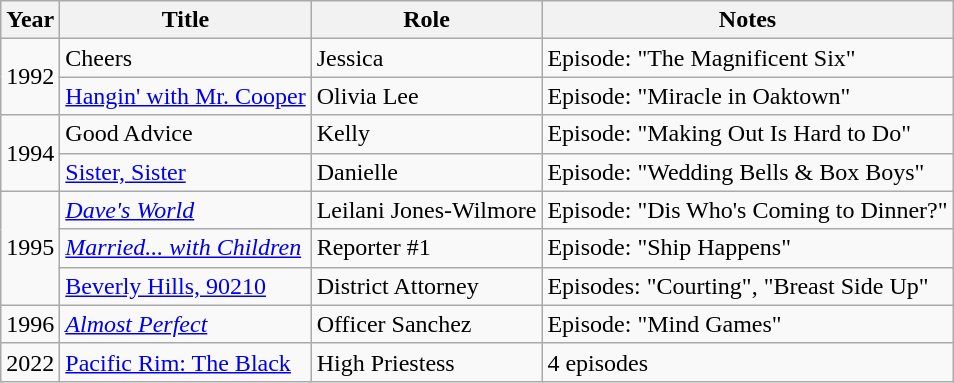<table class="wikitable">
<tr>
<th>Year</th>
<th>Title</th>
<th>Role</th>
<th>Notes</th>
</tr>
<tr>
<td rowspan="2">1992</td>
<td>Cheers</td>
<td>Jessica</td>
<td>Episode: "The Magnificent Six"</td>
</tr>
<tr>
<td><a href='#'>Hangin' with Mr. Cooper</a></td>
<td>Olivia Lee</td>
<td>Episode: "Miracle in Oaktown"</td>
</tr>
<tr>
<td rowspan="2">1994</td>
<td>Good Advice</td>
<td>Kelly</td>
<td>Episode: "Making Out Is Hard to Do"</td>
</tr>
<tr>
<td><a href='#'>Sister, Sister</a></td>
<td>Danielle</td>
<td>Episode: "Wedding Bells & Box Boys"</td>
</tr>
<tr>
<td rowspan="3">1995</td>
<td><em><a href='#'>Dave's World</a></em></td>
<td>Leilani Jones-Wilmore</td>
<td>Episode: "Dis Who's Coming to Dinner?"</td>
</tr>
<tr>
<td><em><a href='#'>Married... with Children</a></em></td>
<td>Reporter #1</td>
<td>Episode: "Ship Happens"</td>
</tr>
<tr>
<td><a href='#'>Beverly Hills, 90210</a></td>
<td>District Attorney</td>
<td>Episodes: "Courting", "Breast Side Up"</td>
</tr>
<tr>
<td>1996</td>
<td><em><a href='#'>Almost Perfect</a></em></td>
<td>Officer Sanchez</td>
<td>Episode: "Mind Games"</td>
</tr>
<tr>
<td>2022</td>
<td><a href='#'>Pacific Rim: The Black</a></td>
<td>High Priestess</td>
<td>4 episodes</td>
</tr>
</table>
